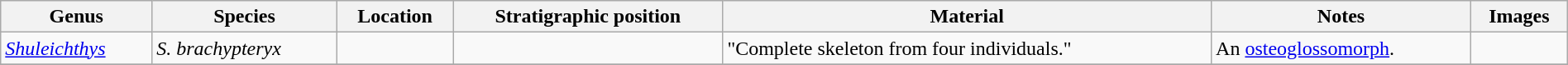<table class="wikitable" align="center" width="100%">
<tr>
<th>Genus</th>
<th>Species</th>
<th>Location</th>
<th>Stratigraphic position</th>
<th>Material</th>
<th>Notes</th>
<th>Images</th>
</tr>
<tr>
<td><em><a href='#'>Shuleichthys</a></em></td>
<td><em>S. brachypteryx</em></td>
<td></td>
<td></td>
<td>"Complete skeleton from four individuals."</td>
<td>An <a href='#'>osteoglossomorph</a>.</td>
<td></td>
</tr>
<tr>
</tr>
</table>
